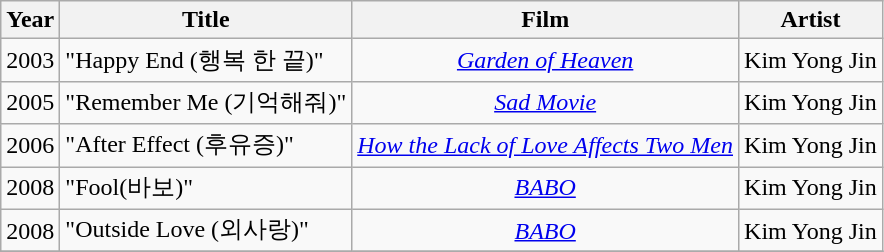<table class="wikitable">
<tr>
<th>Year</th>
<th>Title</th>
<th>Film</th>
<th>Artist</th>
</tr>
<tr>
<td>2003</td>
<td>"Happy End (행복 한 끝)"</td>
<td align="center"><em><a href='#'>Garden of Heaven</a></em></td>
<td align="center">Kim Yong Jin</td>
</tr>
<tr>
<td>2005</td>
<td>"Remember Me (기억해줘)"</td>
<td align="center"><em><a href='#'>Sad Movie</a></em></td>
<td align="center">Kim Yong Jin</td>
</tr>
<tr>
<td>2006</td>
<td>"After Effect (후유증)"</td>
<td align="center"><em><a href='#'>How the Lack of Love Affects Two Men</a></em></td>
<td align="center">Kim Yong Jin</td>
</tr>
<tr>
<td>2008</td>
<td>"Fool(바보)"</td>
<td align="center"><em><a href='#'>BABO</a></em></td>
<td align="center">Kim Yong Jin</td>
</tr>
<tr>
<td>2008</td>
<td>"Outside Love (외사랑)"</td>
<td align="center"><em><a href='#'>BABO</a></em></td>
<td align="center">Kim Yong Jin</td>
</tr>
<tr>
</tr>
</table>
